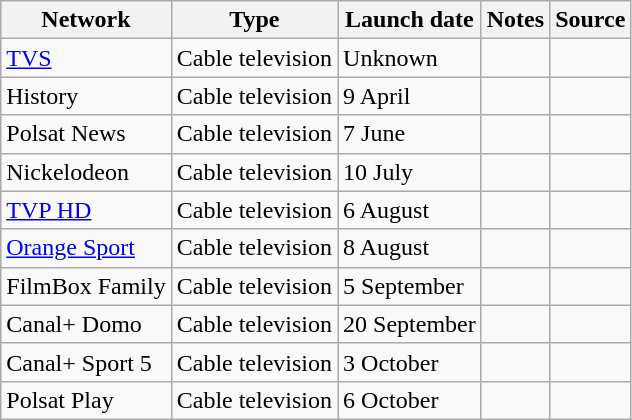<table class="wikitable sortable">
<tr>
<th>Network</th>
<th>Type</th>
<th>Launch date</th>
<th>Notes</th>
<th>Source</th>
</tr>
<tr>
<td><a href='#'>TVS</a></td>
<td>Cable television</td>
<td>Unknown</td>
<td></td>
<td></td>
</tr>
<tr>
<td>History</td>
<td>Cable television</td>
<td>9 April</td>
<td></td>
<td></td>
</tr>
<tr>
<td>Polsat News</td>
<td>Cable television</td>
<td>7 June</td>
<td></td>
<td></td>
</tr>
<tr>
<td>Nickelodeon</td>
<td>Cable television</td>
<td>10 July</td>
<td></td>
<td></td>
</tr>
<tr>
<td><a href='#'>TVP HD</a></td>
<td>Cable television</td>
<td>6 August</td>
<td></td>
<td></td>
</tr>
<tr>
<td><a href='#'>Orange Sport</a></td>
<td>Cable television</td>
<td>8 August</td>
<td></td>
<td></td>
</tr>
<tr>
<td>FilmBox Family</td>
<td>Cable television</td>
<td>5 September</td>
<td></td>
<td></td>
</tr>
<tr>
<td>Canal+ Domo</td>
<td>Cable television</td>
<td>20 September</td>
<td></td>
<td></td>
</tr>
<tr>
<td>Canal+ Sport 5</td>
<td>Cable television</td>
<td>3 October</td>
<td></td>
<td></td>
</tr>
<tr>
<td>Polsat Play</td>
<td>Cable television</td>
<td>6 October</td>
<td></td>
<td></td>
</tr>
</table>
